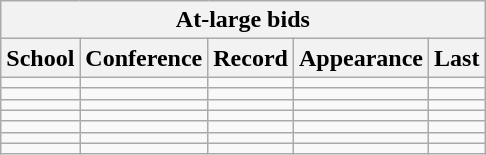<table class="wikitable sortable" style="text-align: left;">
<tr>
<th colspan="8" style=>At-large bids</th>
</tr>
<tr>
<th>School</th>
<th>Conference</th>
<th>Record</th>
<th>Appearance</th>
<th>Last</th>
</tr>
<tr>
<td></td>
<td align=center></td>
<td align=center></td>
<td align=center></td>
<td align=center></td>
</tr>
<tr>
<td></td>
<td align=center></td>
<td align=center></td>
<td align=center></td>
<td align=center></td>
</tr>
<tr>
<td></td>
<td align=center></td>
<td align=center></td>
<td align=center></td>
<td align=center></td>
</tr>
<tr>
<td></td>
<td align=center></td>
<td align=center></td>
<td align=center></td>
<td align=center></td>
</tr>
<tr>
<td></td>
<td align=center></td>
<td align=center></td>
<td align=center></td>
<td align=center></td>
</tr>
<tr>
<td></td>
<td align=center></td>
<td align=center></td>
<td align=center></td>
<td align=center></td>
</tr>
<tr>
<td></td>
<td align=center></td>
<td align=center></td>
<td align=center></td>
<td align=center></td>
</tr>
</table>
